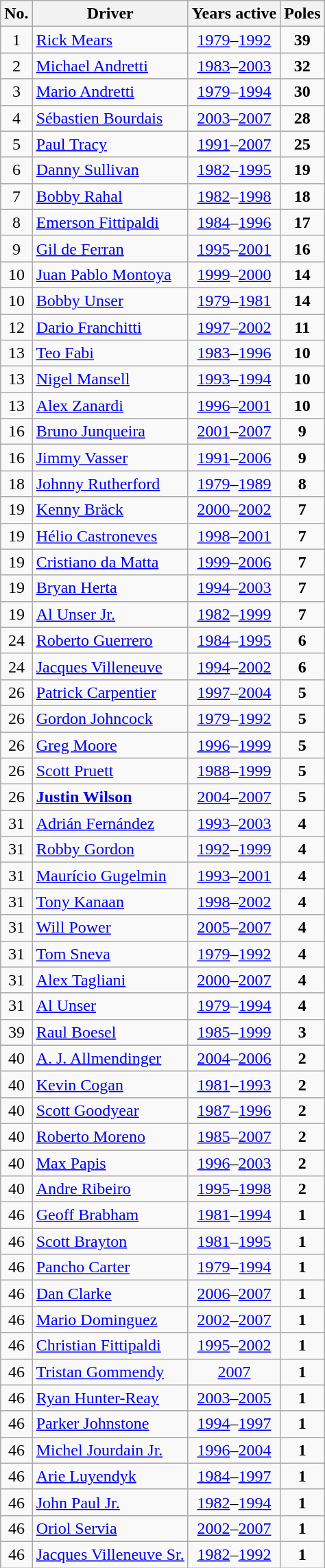<table class="wikitable">
<tr>
<th>No.</th>
<th>Driver</th>
<th>Years active</th>
<th>Poles</th>
</tr>
<tr>
<td align="center">1</td>
<td> <a href='#'>Rick Mears</a></td>
<td align="center"><a href='#'>1979</a>–<a href='#'>1992</a></td>
<td align="center"><strong>39</strong></td>
</tr>
<tr>
<td align="center">2</td>
<td> <a href='#'>Michael Andretti</a></td>
<td align="center"><a href='#'>1983</a>–<a href='#'>2003</a></td>
<td align="center"><strong>32</strong></td>
</tr>
<tr>
<td align="center">3</td>
<td> <a href='#'>Mario Andretti</a></td>
<td align="center"><a href='#'>1979</a>–<a href='#'>1994</a></td>
<td align="center"><strong>30</strong></td>
</tr>
<tr>
<td align="center">4</td>
<td> <a href='#'>Sébastien Bourdais</a></td>
<td align="center"><a href='#'>2003</a>–<a href='#'>2007</a></td>
<td align="center"><strong>28</strong></td>
</tr>
<tr>
<td align="center">5</td>
<td> <a href='#'>Paul Tracy</a></td>
<td align="center"><a href='#'>1991</a>–<a href='#'>2007</a></td>
<td align="center"><strong>25</strong></td>
</tr>
<tr>
<td align="center">6</td>
<td> <a href='#'>Danny Sullivan</a></td>
<td align="center"><a href='#'>1982</a>–<a href='#'>1995</a></td>
<td align="center"><strong>19</strong></td>
</tr>
<tr>
<td align="center">7</td>
<td> <a href='#'>Bobby Rahal</a></td>
<td align="center"><a href='#'>1982</a>–<a href='#'>1998</a></td>
<td align="center"><strong>18</strong></td>
</tr>
<tr>
<td align="center">8</td>
<td> <a href='#'>Emerson Fittipaldi</a></td>
<td align="center"><a href='#'>1984</a>–<a href='#'>1996</a></td>
<td align="center"><strong>17</strong></td>
</tr>
<tr>
<td align="center">9</td>
<td> <a href='#'>Gil de Ferran</a></td>
<td align="center"><a href='#'>1995</a>–<a href='#'>2001</a></td>
<td align="center"><strong>16</strong></td>
</tr>
<tr>
<td align="center">10</td>
<td> <a href='#'>Juan Pablo Montoya</a></td>
<td align="center"><a href='#'>1999</a>–<a href='#'>2000</a></td>
<td align="center"><strong>14</strong></td>
</tr>
<tr>
<td align="center">10</td>
<td> <a href='#'>Bobby Unser</a></td>
<td align="center"><a href='#'>1979</a>–<a href='#'>1981</a></td>
<td align="center"><strong>14</strong></td>
</tr>
<tr>
<td align="center">12</td>
<td> <a href='#'>Dario Franchitti</a></td>
<td align="center"><a href='#'>1997</a>–<a href='#'>2002</a></td>
<td align="center"><strong>11</strong></td>
</tr>
<tr>
<td align="center">13</td>
<td> <a href='#'>Teo Fabi</a></td>
<td align="center"><a href='#'>1983</a>–<a href='#'>1996</a></td>
<td align="center"><strong>10</strong></td>
</tr>
<tr>
<td align="center">13</td>
<td> <a href='#'>Nigel Mansell</a></td>
<td align="center"><a href='#'>1993</a>–<a href='#'>1994</a></td>
<td align="center"><strong>10</strong></td>
</tr>
<tr>
<td align="center">13</td>
<td> <a href='#'>Alex Zanardi</a></td>
<td align="center"><a href='#'>1996</a>–<a href='#'>2001</a></td>
<td align="center"><strong>10</strong></td>
</tr>
<tr>
<td align="center">16</td>
<td> <a href='#'>Bruno Junqueira</a></td>
<td align="center"><a href='#'>2001</a>–<a href='#'>2007</a></td>
<td align="center"><strong>9</strong></td>
</tr>
<tr>
<td align="center">16</td>
<td> <a href='#'>Jimmy Vasser</a></td>
<td align="center"><a href='#'>1991</a>–<a href='#'>2006</a></td>
<td align="center"><strong>9</strong></td>
</tr>
<tr>
<td align="center">18</td>
<td> <a href='#'>Johnny Rutherford</a></td>
<td align="center"><a href='#'>1979</a>–<a href='#'>1989</a></td>
<td align="center"><strong>8</strong></td>
</tr>
<tr>
<td align="center">19</td>
<td> <a href='#'>Kenny Bräck</a></td>
<td align="center"><a href='#'>2000</a>–<a href='#'>2002</a></td>
<td align="center"><strong>7</strong></td>
</tr>
<tr>
<td align="center">19</td>
<td> <a href='#'>Hélio Castroneves</a></td>
<td align="center"><a href='#'>1998</a>–<a href='#'>2001</a></td>
<td align="center"><strong>7</strong></td>
</tr>
<tr>
<td align="center">19</td>
<td> <a href='#'>Cristiano da Matta</a></td>
<td align="center"><a href='#'>1999</a>–<a href='#'>2006</a></td>
<td align="center"><strong>7</strong></td>
</tr>
<tr>
<td align="center">19</td>
<td> <a href='#'>Bryan Herta</a></td>
<td align="center"><a href='#'>1994</a>–<a href='#'>2003</a></td>
<td align="center"><strong>7</strong></td>
</tr>
<tr>
<td align="center">19</td>
<td> <a href='#'>Al Unser Jr.</a></td>
<td align="center"><a href='#'>1982</a>–<a href='#'>1999</a></td>
<td align="center"><strong>7</strong></td>
</tr>
<tr>
<td align="center">24</td>
<td> <a href='#'>Roberto Guerrero</a></td>
<td align="center"><a href='#'>1984</a>–<a href='#'>1995</a></td>
<td align="center"><strong>6</strong></td>
</tr>
<tr>
<td align="center">24</td>
<td> <a href='#'>Jacques Villeneuve</a></td>
<td align="center"><a href='#'>1994</a>–<a href='#'>2002</a></td>
<td align="center"><strong>6</strong></td>
</tr>
<tr>
<td align="center">26</td>
<td> <a href='#'>Patrick Carpentier</a></td>
<td align="center"><a href='#'>1997</a>–<a href='#'>2004</a></td>
<td align="center"><strong>5</strong></td>
</tr>
<tr>
<td align="center">26</td>
<td> <a href='#'>Gordon Johncock</a></td>
<td align="center"><a href='#'>1979</a>–<a href='#'>1992</a></td>
<td align="center"><strong>5</strong></td>
</tr>
<tr>
<td align="center">26</td>
<td> <a href='#'>Greg Moore</a></td>
<td align="center"><a href='#'>1996</a>–<a href='#'>1999</a></td>
<td align="center"><strong>5</strong></td>
</tr>
<tr>
<td align="center">26</td>
<td> <a href='#'>Scott Pruett</a></td>
<td align="center"><a href='#'>1988</a>–<a href='#'>1999</a></td>
<td align="center"><strong>5</strong></td>
</tr>
<tr>
<td align="center">26</td>
<td> <strong><a href='#'>Justin Wilson</a></strong></td>
<td align="center"><a href='#'>2004</a>–<a href='#'>2007</a></td>
<td align="center"><strong>5</strong></td>
</tr>
<tr>
<td align="center">31</td>
<td> <a href='#'>Adrián Fernández</a></td>
<td align="center"><a href='#'>1993</a>–<a href='#'>2003</a></td>
<td align="center"><strong>4</strong></td>
</tr>
<tr>
<td align="center">31</td>
<td> <a href='#'>Robby Gordon</a></td>
<td align="center"><a href='#'>1992</a>–<a href='#'>1999</a></td>
<td align="center"><strong>4</strong></td>
</tr>
<tr>
<td align="center">31</td>
<td> <a href='#'>Maurício Gugelmin</a></td>
<td align="center"><a href='#'>1993</a>–<a href='#'>2001</a></td>
<td align="center"><strong>4</strong></td>
</tr>
<tr>
<td align="center">31</td>
<td> <a href='#'>Tony Kanaan</a></td>
<td align="center"><a href='#'>1998</a>–<a href='#'>2002</a></td>
<td align="center"><strong>4</strong></td>
</tr>
<tr>
<td align="center">31</td>
<td> <a href='#'>Will Power</a></td>
<td align="center"><a href='#'>2005</a>–<a href='#'>2007</a></td>
<td align="center"><strong>4</strong></td>
</tr>
<tr>
<td align="center">31</td>
<td> <a href='#'>Tom Sneva</a></td>
<td align="center"><a href='#'>1979</a>–<a href='#'>1992</a></td>
<td align="center"><strong>4</strong></td>
</tr>
<tr>
<td align="center">31</td>
<td> <a href='#'>Alex Tagliani</a></td>
<td align="center"><a href='#'>2000</a>–<a href='#'>2007</a></td>
<td align="center"><strong>4</strong></td>
</tr>
<tr>
<td align="center">31</td>
<td> <a href='#'>Al Unser</a></td>
<td align="center"><a href='#'>1979</a>–<a href='#'>1994</a></td>
<td align="center"><strong>4</strong></td>
</tr>
<tr>
<td align="center">39</td>
<td> <a href='#'>Raul Boesel</a></td>
<td align="center"><a href='#'>1985</a>–<a href='#'>1999</a></td>
<td align="center"><strong>3</strong></td>
</tr>
<tr>
<td align="center">40</td>
<td> <a href='#'>A. J. Allmendinger</a></td>
<td align="center"><a href='#'>2004</a>–<a href='#'>2006</a></td>
<td align="center"><strong>2</strong></td>
</tr>
<tr>
<td align="center">40</td>
<td> <a href='#'>Kevin Cogan</a></td>
<td align="center"><a href='#'>1981</a>–<a href='#'>1993</a></td>
<td align="center"><strong>2</strong></td>
</tr>
<tr>
<td align="center">40</td>
<td> <a href='#'>Scott Goodyear</a></td>
<td align="center"><a href='#'>1987</a>–<a href='#'>1996</a></td>
<td align="center"><strong>2</strong></td>
</tr>
<tr>
<td align="center">40</td>
<td> <a href='#'>Roberto Moreno</a></td>
<td align="center"><a href='#'>1985</a>–<a href='#'>2007</a></td>
<td align="center"><strong>2</strong></td>
</tr>
<tr>
<td align="center">40</td>
<td> <a href='#'>Max Papis</a></td>
<td align="center"><a href='#'>1996</a>–<a href='#'>2003</a></td>
<td align="center"><strong>2</strong></td>
</tr>
<tr>
<td align="center">40</td>
<td> <a href='#'>Andre Ribeiro</a></td>
<td align="center"><a href='#'>1995</a>–<a href='#'>1998</a></td>
<td align="center"><strong>2</strong></td>
</tr>
<tr>
<td align="center">46</td>
<td> <a href='#'>Geoff Brabham</a></td>
<td align="center"><a href='#'>1981</a>–<a href='#'>1994</a></td>
<td align="center"><strong>1</strong></td>
</tr>
<tr>
<td align="center">46</td>
<td> <a href='#'>Scott Brayton</a></td>
<td align="center"><a href='#'>1981</a>–<a href='#'>1995</a></td>
<td align="center"><strong>1</strong></td>
</tr>
<tr>
<td align="center">46</td>
<td> <a href='#'>Pancho Carter</a></td>
<td align="center"><a href='#'>1979</a>–<a href='#'>1994</a></td>
<td align="center"><strong>1</strong></td>
</tr>
<tr>
<td align="center">46</td>
<td> <a href='#'>Dan Clarke</a></td>
<td align="center"><a href='#'>2006</a>–<a href='#'>2007</a></td>
<td align="center"><strong>1</strong></td>
</tr>
<tr>
<td align="center">46</td>
<td> <a href='#'>Mario Dominguez</a></td>
<td align="center"><a href='#'>2002</a>–<a href='#'>2007</a></td>
<td align="center"><strong>1</strong></td>
</tr>
<tr>
<td align="center">46</td>
<td> <a href='#'>Christian Fittipaldi</a></td>
<td align="center"><a href='#'>1995</a>–<a href='#'>2002</a></td>
<td align="center"><strong>1</strong></td>
</tr>
<tr>
<td align="center">46</td>
<td> <a href='#'>Tristan Gommendy</a></td>
<td align="center"><a href='#'>2007</a></td>
<td align="center"><strong>1</strong></td>
</tr>
<tr>
<td align="center">46</td>
<td> <a href='#'>Ryan Hunter-Reay</a></td>
<td align="center"><a href='#'>2003</a>–<a href='#'>2005</a></td>
<td align="center"><strong>1</strong></td>
</tr>
<tr>
<td align="center">46</td>
<td> <a href='#'>Parker Johnstone</a></td>
<td align="center"><a href='#'>1994</a>–<a href='#'>1997</a></td>
<td align="center"><strong>1</strong></td>
</tr>
<tr>
<td align="center">46</td>
<td> <a href='#'>Michel Jourdain Jr.</a></td>
<td align="center"><a href='#'>1996</a>–<a href='#'>2004</a></td>
<td align="center"><strong>1</strong></td>
</tr>
<tr>
<td align="center">46</td>
<td> <a href='#'>Arie Luyendyk</a></td>
<td align="center"><a href='#'>1984</a>–<a href='#'>1997</a></td>
<td align="center"><strong>1</strong></td>
</tr>
<tr>
<td align="center">46</td>
<td> <a href='#'>John Paul Jr.</a></td>
<td align="center"><a href='#'>1982</a>–<a href='#'>1994</a></td>
<td align="center"><strong>1</strong></td>
</tr>
<tr>
<td align="center">46</td>
<td> <a href='#'>Oriol Servia</a></td>
<td align="center"><a href='#'>2002</a>–<a href='#'>2007</a></td>
<td align="center"><strong>1</strong></td>
</tr>
<tr>
<td align="center">46</td>
<td> <a href='#'>Jacques Villeneuve Sr.</a></td>
<td align="center"><a href='#'>1982</a>–<a href='#'>1992</a></td>
<td align="center"><strong>1</strong></td>
</tr>
</table>
